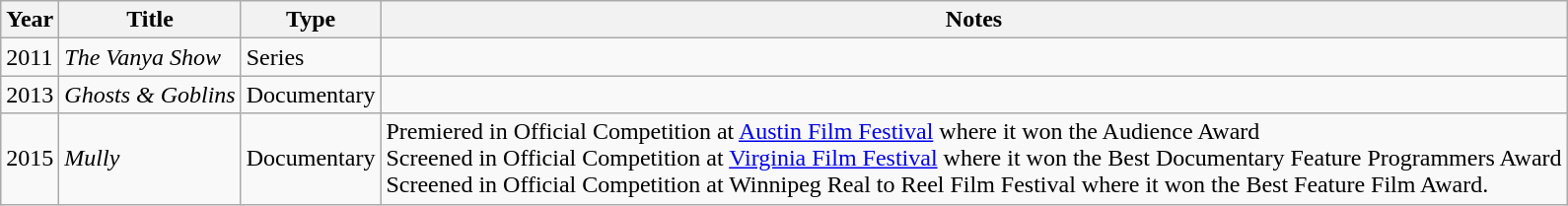<table class="wikitable">
<tr>
<th>Year</th>
<th><strong>Title</strong></th>
<th>Type</th>
<th><strong>Notes</strong></th>
</tr>
<tr>
<td>2011</td>
<td><em>The Vanya Show</em></td>
<td>Series</td>
<td></td>
</tr>
<tr>
<td>2013</td>
<td><em>Ghosts & Goblins</em></td>
<td>Documentary</td>
<td></td>
</tr>
<tr>
<td>2015</td>
<td><em>Mully</em></td>
<td>Documentary</td>
<td>Premiered in Official Competition at <a href='#'>Austin Film Festival</a> where it won the Audience Award<br>Screened in Official Competition at <a href='#'>Virginia Film Festival</a> where it won the Best Documentary Feature Programmers Award<br>Screened in Official Competition at Winnipeg Real to Reel Film Festival where it won the Best Feature Film Award.</td>
</tr>
</table>
